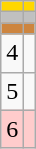<table class="wikitable">
<tr style="background:gold;">
<td align=center></td>
<td></td>
</tr>
<tr style="background:silver;">
<td align=center></td>
<td></td>
</tr>
<tr style="background:peru;">
<td align=center></td>
<td></td>
</tr>
<tr>
<td align=center>4</td>
<td></td>
</tr>
<tr>
<td align=center>5</td>
<td></td>
</tr>
<tr style="background:#fcc;">
<td align=center>6</td>
<td></td>
</tr>
</table>
